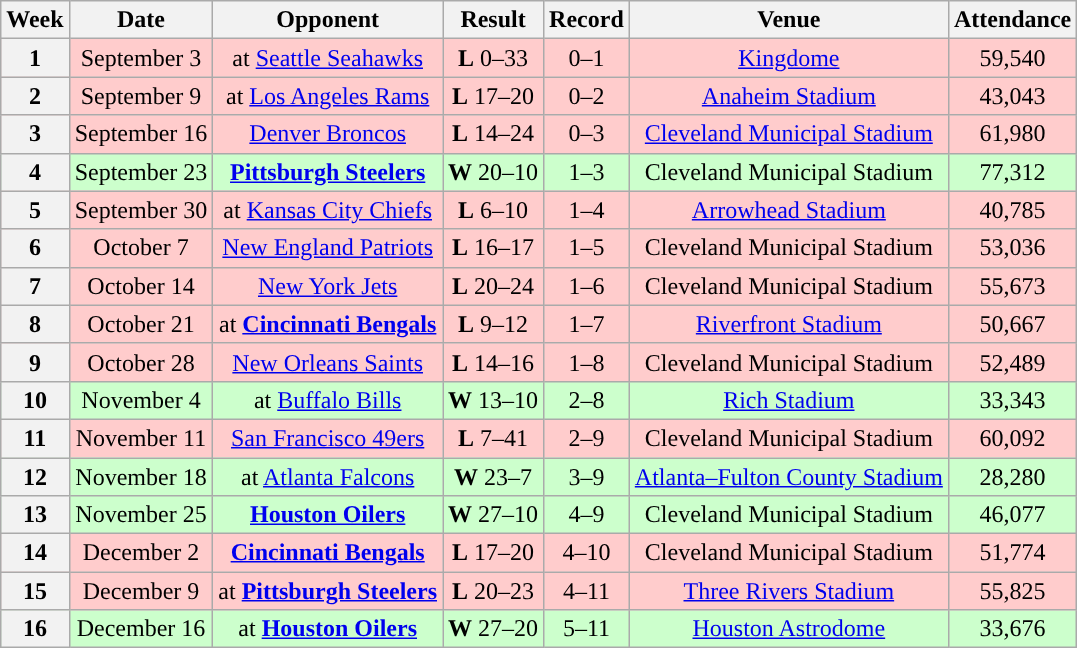<table class="wikitable" style="text-align:center">
<tr>
<th>Week</th>
<th>Date</th>
<th>Opponent</th>
<th>Result</th>
<th>Record</th>
<th>Venue</th>
<th>Attendance</th>
</tr>
<tr style="background:#fcc">
<th>1</th>
<td>September 3</td>
<td>at <a href='#'>Seattle Seahawks</a></td>
<td><strong>L</strong> 0–33</td>
<td>0–1</td>
<td><a href='#'>Kingdome</a></td>
<td>59,540</td>
</tr>
<tr style="background:#fcc">
<th>2</th>
<td>September 9</td>
<td>at <a href='#'>Los Angeles Rams</a></td>
<td><strong>L</strong> 17–20</td>
<td>0–2</td>
<td><a href='#'>Anaheim Stadium</a></td>
<td>43,043</td>
</tr>
<tr style="background:#fcc">
<th>3</th>
<td>September 16</td>
<td><a href='#'>Denver Broncos</a></td>
<td><strong>L</strong> 14–24</td>
<td>0–3</td>
<td><a href='#'>Cleveland Municipal Stadium</a></td>
<td>61,980</td>
</tr>
<tr style="background:#cfc">
<th>4</th>
<td>September 23</td>
<td><strong><a href='#'>Pittsburgh Steelers</a></strong></td>
<td><strong>W</strong> 20–10</td>
<td>1–3</td>
<td>Cleveland Municipal Stadium</td>
<td>77,312</td>
</tr>
<tr style="background:#fcc">
<th>5</th>
<td>September 30</td>
<td>at <a href='#'>Kansas City Chiefs</a></td>
<td><strong>L</strong> 6–10</td>
<td>1–4</td>
<td><a href='#'>Arrowhead Stadium</a></td>
<td>40,785</td>
</tr>
<tr style="background:#fcc">
<th>6</th>
<td>October 7</td>
<td><a href='#'>New England Patriots</a></td>
<td><strong>L</strong> 16–17</td>
<td>1–5</td>
<td>Cleveland Municipal Stadium</td>
<td>53,036</td>
</tr>
<tr style="background:#fcc">
<th>7</th>
<td>October 14</td>
<td><a href='#'>New York Jets</a></td>
<td><strong>L</strong> 20–24</td>
<td>1–6</td>
<td>Cleveland Municipal Stadium</td>
<td>55,673</td>
</tr>
<tr style="background:#fcc">
<th>8</th>
<td>October 21</td>
<td>at <strong><a href='#'>Cincinnati Bengals</a></strong></td>
<td><strong>L</strong> 9–12</td>
<td>1–7</td>
<td><a href='#'>Riverfront Stadium</a></td>
<td>50,667</td>
</tr>
<tr style="background:#fcc">
<th>9</th>
<td>October 28</td>
<td><a href='#'>New Orleans Saints</a></td>
<td><strong>L</strong> 14–16</td>
<td>1–8</td>
<td>Cleveland Municipal Stadium</td>
<td>52,489</td>
</tr>
<tr style="background:#cfc">
<th>10</th>
<td>November 4</td>
<td>at <a href='#'>Buffalo Bills</a></td>
<td><strong>W</strong> 13–10</td>
<td>2–8</td>
<td><a href='#'>Rich Stadium</a></td>
<td>33,343</td>
</tr>
<tr style="background:#fcc">
<th>11</th>
<td>November 11</td>
<td><a href='#'>San Francisco 49ers</a></td>
<td><strong>L</strong> 7–41</td>
<td>2–9</td>
<td>Cleveland Municipal Stadium</td>
<td>60,092</td>
</tr>
<tr style="background:#cfc">
<th>12</th>
<td>November 18</td>
<td>at <a href='#'>Atlanta Falcons</a></td>
<td><strong>W</strong> 23–7</td>
<td>3–9</td>
<td><a href='#'>Atlanta–Fulton County Stadium</a></td>
<td>28,280</td>
</tr>
<tr style="background:#cfc">
<th>13</th>
<td>November 25</td>
<td><strong><a href='#'>Houston Oilers</a></strong></td>
<td><strong>W</strong> 27–10</td>
<td>4–9</td>
<td>Cleveland Municipal Stadium</td>
<td>46,077</td>
</tr>
<tr style="background:#fcc">
<th>14</th>
<td>December 2</td>
<td><strong><a href='#'>Cincinnati Bengals</a></strong></td>
<td><strong>L</strong> 17–20</td>
<td>4–10</td>
<td>Cleveland Municipal Stadium</td>
<td>51,774</td>
</tr>
<tr style="background:#fcc">
<th>15</th>
<td>December 9</td>
<td>at <strong><a href='#'>Pittsburgh Steelers</a></strong></td>
<td><strong>L</strong> 20–23</td>
<td>4–11</td>
<td><a href='#'>Three Rivers Stadium</a></td>
<td>55,825</td>
</tr>
<tr style="background:#cfc">
<th>16</th>
<td>December 16</td>
<td>at <strong><a href='#'>Houston Oilers</a></strong></td>
<td><strong>W</strong> 27–20</td>
<td>5–11</td>
<td><a href='#'>Houston Astrodome</a></td>
<td>33,676</td>
</tr>
</table>
